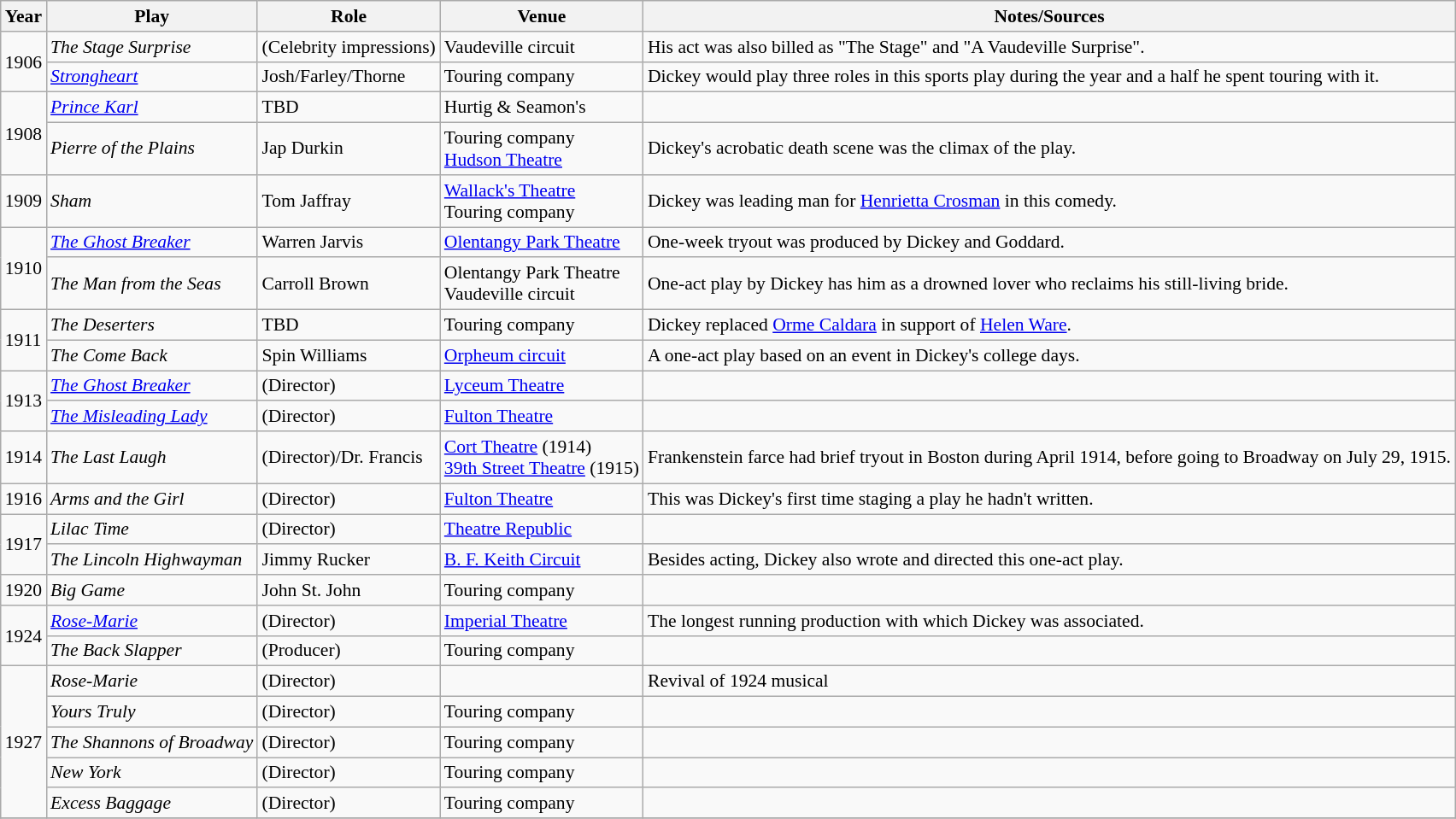<table class="wikitable sortable plainrowheaders" style="font-size: 90%">
<tr>
<th scope="col">Year</th>
<th scope="col">Play</th>
<th scope="col">Role</th>
<th scope="col">Venue</th>
<th scope="col">Notes/Sources</th>
</tr>
<tr>
<td rowspan=2>1906</td>
<td><em>The Stage Surprise</em></td>
<td>(Celebrity impressions)</td>
<td>Vaudeville circuit</td>
<td>His act was also billed as "The Stage" and "A Vaudeville Surprise".</td>
</tr>
<tr>
<td><em><a href='#'>Strongheart</a></em></td>
<td>Josh/Farley/Thorne</td>
<td>Touring company</td>
<td>Dickey would play three roles in this sports play during the year and a half he spent touring with it.</td>
</tr>
<tr>
<td rowspan=2>1908</td>
<td><em><a href='#'>Prince Karl</a></em></td>
<td>TBD</td>
<td>Hurtig & Seamon's</td>
<td></td>
</tr>
<tr>
<td><em>Pierre of the Plains</em></td>
<td>Jap Durkin</td>
<td>Touring company<br><a href='#'>Hudson Theatre</a></td>
<td>Dickey's acrobatic death scene was the climax of the play.</td>
</tr>
<tr>
<td>1909</td>
<td><em>Sham</em></td>
<td>Tom Jaffray</td>
<td><a href='#'>Wallack's Theatre</a><br>Touring company</td>
<td>Dickey was leading man for <a href='#'>Henrietta Crosman</a> in this comedy.</td>
</tr>
<tr>
<td rowspan=2>1910</td>
<td><em><a href='#'>The Ghost Breaker</a></em></td>
<td>Warren Jarvis</td>
<td><a href='#'>Olentangy Park Theatre</a></td>
<td>One-week tryout was produced by Dickey and Goddard.</td>
</tr>
<tr>
<td><em>The Man from the Seas</em></td>
<td>Carroll Brown</td>
<td>Olentangy Park Theatre<br>Vaudeville circuit</td>
<td>One-act play by Dickey has him as a drowned lover who reclaims his still-living bride.</td>
</tr>
<tr>
<td rowspan=2>1911</td>
<td><em>The Deserters</em></td>
<td>TBD</td>
<td>Touring company</td>
<td>Dickey replaced <a href='#'>Orme Caldara</a> in support of <a href='#'>Helen Ware</a>.</td>
</tr>
<tr>
<td><em>The Come Back</em></td>
<td>Spin Williams</td>
<td><a href='#'>Orpheum circuit</a></td>
<td>A one-act play based on an event in Dickey's college days.</td>
</tr>
<tr>
<td rowspan=2>1913</td>
<td><em><a href='#'>The Ghost Breaker</a></em></td>
<td>(Director)</td>
<td><a href='#'>Lyceum Theatre</a></td>
<td></td>
</tr>
<tr>
<td><em><a href='#'>The Misleading Lady</a></em></td>
<td>(Director)</td>
<td><a href='#'>Fulton Theatre</a></td>
<td></td>
</tr>
<tr>
<td>1914</td>
<td><em>The Last Laugh</em></td>
<td>(Director)/Dr. Francis</td>
<td><a href='#'>Cort Theatre</a> (1914)<br><a href='#'>39th Street Theatre</a> (1915)</td>
<td>Frankenstein farce had brief tryout in Boston during April 1914, before going to Broadway on July 29, 1915.</td>
</tr>
<tr>
<td>1916</td>
<td><em>Arms and the Girl</em></td>
<td>(Director)</td>
<td><a href='#'>Fulton Theatre</a></td>
<td>This was Dickey's first time staging a play he hadn't written.</td>
</tr>
<tr>
<td rowspan=2>1917</td>
<td><em>Lilac Time</em></td>
<td>(Director)</td>
<td><a href='#'>Theatre Republic</a></td>
<td></td>
</tr>
<tr>
<td><em>The Lincoln Highwayman</em></td>
<td>Jimmy Rucker</td>
<td><a href='#'>B. F. Keith Circuit</a></td>
<td>Besides acting, Dickey also wrote and directed this one-act play.</td>
</tr>
<tr>
<td>1920</td>
<td><em>Big Game</em></td>
<td>John St. John</td>
<td>Touring company</td>
<td></td>
</tr>
<tr>
<td rowspan=2>1924</td>
<td><em><a href='#'>Rose-Marie</a></em></td>
<td>(Director)</td>
<td><a href='#'>Imperial Theatre</a></td>
<td>The longest running production with which Dickey was associated.</td>
</tr>
<tr>
<td><em>The Back Slapper</em></td>
<td>(Producer)</td>
<td>Touring company</td>
<td></td>
</tr>
<tr>
<td rowspan=5>1927</td>
<td><em>Rose-Marie</em></td>
<td>(Director)</td>
<td></td>
<td>Revival of 1924 musical</td>
</tr>
<tr>
<td><em>Yours Truly</em></td>
<td>(Director)</td>
<td>Touring company</td>
<td></td>
</tr>
<tr>
<td><em>The Shannons of Broadway</em></td>
<td>(Director)</td>
<td>Touring company</td>
<td></td>
</tr>
<tr>
<td><em>New York</em></td>
<td>(Director)</td>
<td>Touring company</td>
<td></td>
</tr>
<tr>
<td><em>Excess Baggage</em></td>
<td>(Director)</td>
<td>Touring company</td>
<td></td>
</tr>
<tr>
</tr>
</table>
